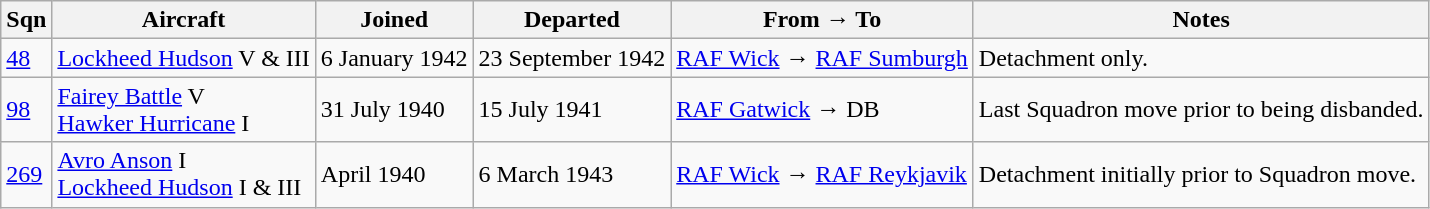<table class="wikitable sortable" border="1">
<tr>
<th>Sqn</th>
<th>Aircraft</th>
<th>Joined</th>
<th>Departed</th>
<th>From → To</th>
<th>Notes</th>
</tr>
<tr>
<td><a href='#'>48</a></td>
<td><a href='#'>Lockheed Hudson</a> V & III</td>
<td>6 January 1942</td>
<td>23 September 1942</td>
<td><a href='#'>RAF Wick</a> → <a href='#'>RAF Sumburgh</a></td>
<td>Detachment only.</td>
</tr>
<tr>
<td><a href='#'>98</a></td>
<td><a href='#'>Fairey Battle</a> V<br><a href='#'>Hawker Hurricane</a> I</td>
<td>31 July 1940</td>
<td>15 July 1941</td>
<td><a href='#'>RAF Gatwick</a> → DB</td>
<td>Last Squadron move prior to being disbanded.</td>
</tr>
<tr>
<td><a href='#'>269</a></td>
<td><a href='#'>Avro Anson</a> I<br><a href='#'>Lockheed Hudson</a> I & III</td>
<td>April 1940</td>
<td>6 March 1943</td>
<td><a href='#'>RAF Wick</a> → <a href='#'>RAF Reykjavik</a></td>
<td>Detachment initially prior to Squadron move.</td>
</tr>
</table>
